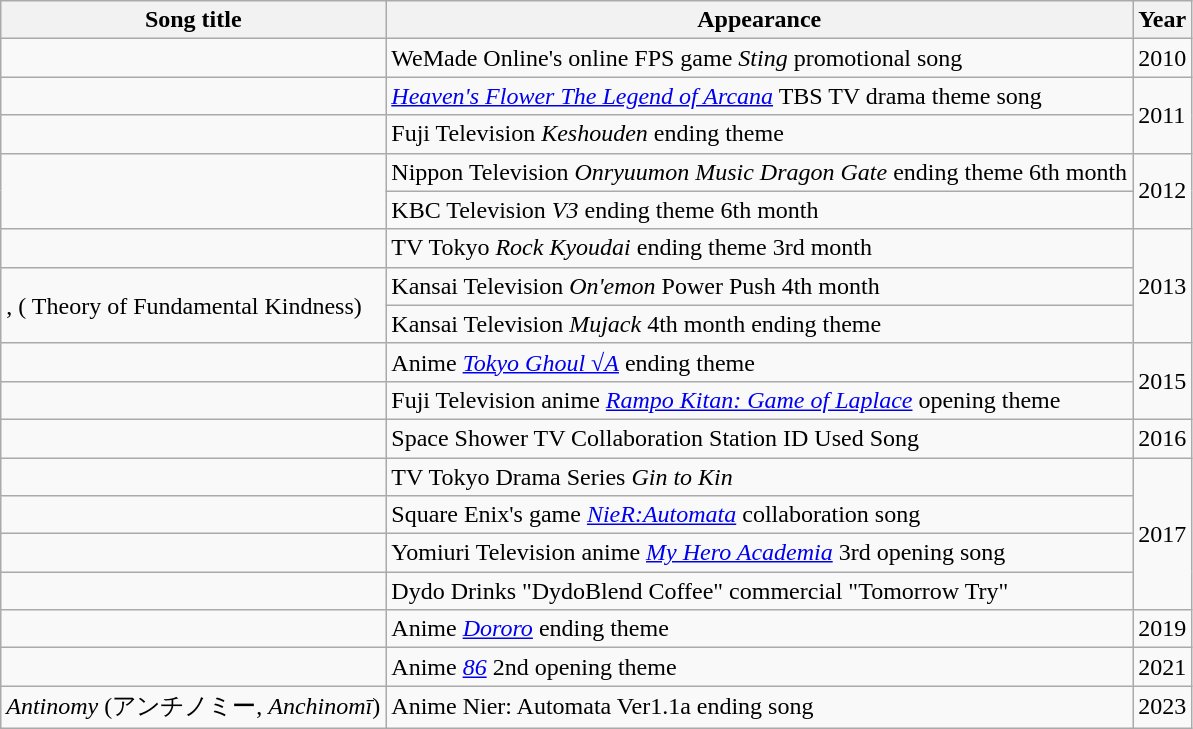<table class="wikitable">
<tr>
<th>Song title</th>
<th>Appearance</th>
<th>Year</th>
</tr>
<tr>
<td></td>
<td>WeMade Online's online FPS game <em>Sting</em> promotional song</td>
<td>2010</td>
</tr>
<tr>
<td></td>
<td><em><a href='#'>Heaven's Flower The Legend of Arcana</a></em> TBS TV drama theme song</td>
<td rowspan="2">2011</td>
</tr>
<tr>
<td></td>
<td>Fuji Television <em>Keshouden</em> ending theme</td>
</tr>
<tr>
<td rowspan="2"></td>
<td>Nippon Television <em>Onryuumon Music Dragon Gate</em> ending theme 6th month</td>
<td rowspan="2">2012</td>
</tr>
<tr>
<td>KBC Television <em>V3</em> ending theme 6th month</td>
</tr>
<tr>
<td></td>
<td>TV Tokyo <em>Rock Kyoudai</em> ending theme 3rd month</td>
<td rowspan="3">2013</td>
</tr>
<tr>
<td rowspan="2"><a href='#'></a>, ( Theory of Fundamental Kindness)</td>
<td>Kansai Television <em>On'emon</em> Power Push 4th month</td>
</tr>
<tr>
<td>Kansai Television <em>Mujack</em> 4th month ending theme</td>
</tr>
<tr>
<td></td>
<td>Anime <em><a href='#'>Tokyo Ghoul √A</a></em> ending theme</td>
<td rowspan="2">2015</td>
</tr>
<tr>
<td></td>
<td>Fuji Television anime <em><a href='#'>Rampo Kitan: Game of Laplace</a></em> opening theme</td>
</tr>
<tr>
<td></td>
<td>Space Shower TV Collaboration Station ID Used Song</td>
<td>2016</td>
</tr>
<tr>
<td></td>
<td>TV Tokyo Drama Series <em>Gin to Kin</em></td>
<td rowspan="4">2017</td>
</tr>
<tr>
<td></td>
<td>Square Enix's game <em><a href='#'>NieR:Automata</a></em> collaboration song</td>
</tr>
<tr>
<td></td>
<td>Yomiuri Television anime <em><a href='#'>My Hero Academia</a></em> 3rd opening song</td>
</tr>
<tr>
<td></td>
<td>Dydo Drinks "DydoBlend Coffee" commercial "Tomorrow Try"</td>
</tr>
<tr>
<td></td>
<td>Anime <em><a href='#'>Dororo</a></em> ending theme</td>
<td>2019</td>
</tr>
<tr>
<td></td>
<td>Anime <em><a href='#'>86</a></em> 2nd opening theme</td>
<td>2021</td>
</tr>
<tr>
<td><em>Antinomy</em> (アンチノミー, <em>Anchinomī</em>)</td>
<td>Anime Nier: Automata Ver1.1a ending song</td>
<td>2023</td>
</tr>
</table>
